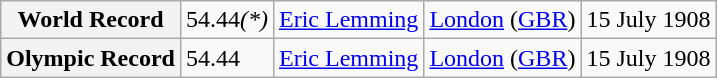<table class="wikitable">
<tr>
<th>World Record</th>
<td>54.44<em>(*)</em></td>
<td> <a href='#'>Eric Lemming</a></td>
<td><a href='#'>London</a> (<a href='#'>GBR</a>)</td>
<td>15 July 1908</td>
</tr>
<tr>
<th>Olympic Record</th>
<td>54.44</td>
<td> <a href='#'>Eric Lemming</a></td>
<td><a href='#'>London</a> (<a href='#'>GBR</a>)</td>
<td>15 July 1908</td>
</tr>
</table>
